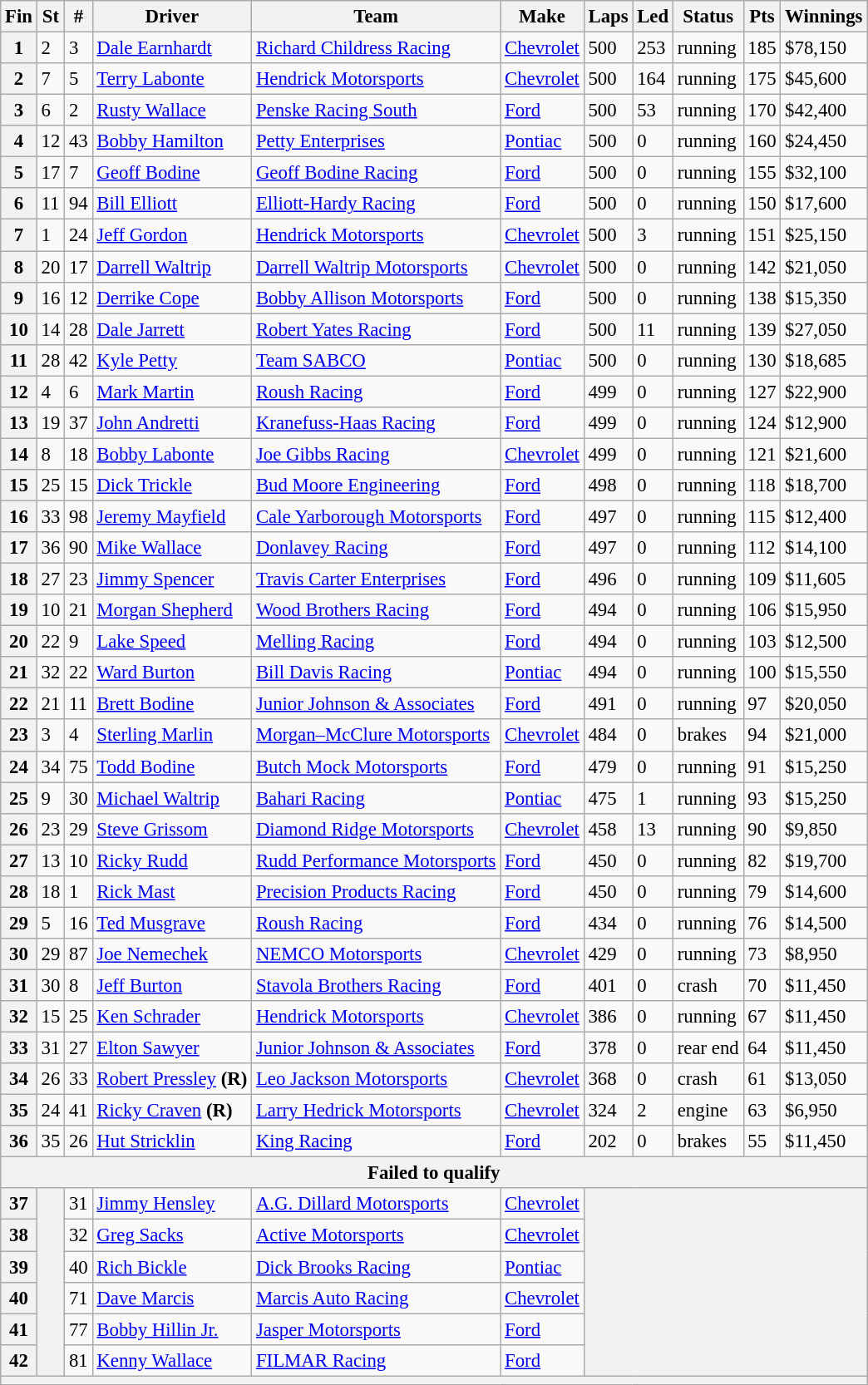<table class="wikitable" style="font-size:95%">
<tr>
<th>Fin</th>
<th>St</th>
<th>#</th>
<th>Driver</th>
<th>Team</th>
<th>Make</th>
<th>Laps</th>
<th>Led</th>
<th>Status</th>
<th>Pts</th>
<th>Winnings</th>
</tr>
<tr>
<th>1</th>
<td>2</td>
<td>3</td>
<td><a href='#'>Dale Earnhardt</a></td>
<td><a href='#'>Richard Childress Racing</a></td>
<td><a href='#'>Chevrolet</a></td>
<td>500</td>
<td>253</td>
<td>running</td>
<td>185</td>
<td>$78,150</td>
</tr>
<tr>
<th>2</th>
<td>7</td>
<td>5</td>
<td><a href='#'>Terry Labonte</a></td>
<td><a href='#'>Hendrick Motorsports</a></td>
<td><a href='#'>Chevrolet</a></td>
<td>500</td>
<td>164</td>
<td>running</td>
<td>175</td>
<td>$45,600</td>
</tr>
<tr>
<th>3</th>
<td>6</td>
<td>2</td>
<td><a href='#'>Rusty Wallace</a></td>
<td><a href='#'>Penske Racing South</a></td>
<td><a href='#'>Ford</a></td>
<td>500</td>
<td>53</td>
<td>running</td>
<td>170</td>
<td>$42,400</td>
</tr>
<tr>
<th>4</th>
<td>12</td>
<td>43</td>
<td><a href='#'>Bobby Hamilton</a></td>
<td><a href='#'>Petty Enterprises</a></td>
<td><a href='#'>Pontiac</a></td>
<td>500</td>
<td>0</td>
<td>running</td>
<td>160</td>
<td>$24,450</td>
</tr>
<tr>
<th>5</th>
<td>17</td>
<td>7</td>
<td><a href='#'>Geoff Bodine</a></td>
<td><a href='#'>Geoff Bodine Racing</a></td>
<td><a href='#'>Ford</a></td>
<td>500</td>
<td>0</td>
<td>running</td>
<td>155</td>
<td>$32,100</td>
</tr>
<tr>
<th>6</th>
<td>11</td>
<td>94</td>
<td><a href='#'>Bill Elliott</a></td>
<td><a href='#'>Elliott-Hardy Racing</a></td>
<td><a href='#'>Ford</a></td>
<td>500</td>
<td>0</td>
<td>running</td>
<td>150</td>
<td>$17,600</td>
</tr>
<tr>
<th>7</th>
<td>1</td>
<td>24</td>
<td><a href='#'>Jeff Gordon</a></td>
<td><a href='#'>Hendrick Motorsports</a></td>
<td><a href='#'>Chevrolet</a></td>
<td>500</td>
<td>3</td>
<td>running</td>
<td>151</td>
<td>$25,150</td>
</tr>
<tr>
<th>8</th>
<td>20</td>
<td>17</td>
<td><a href='#'>Darrell Waltrip</a></td>
<td><a href='#'>Darrell Waltrip Motorsports</a></td>
<td><a href='#'>Chevrolet</a></td>
<td>500</td>
<td>0</td>
<td>running</td>
<td>142</td>
<td>$21,050</td>
</tr>
<tr>
<th>9</th>
<td>16</td>
<td>12</td>
<td><a href='#'>Derrike Cope</a></td>
<td><a href='#'>Bobby Allison Motorsports</a></td>
<td><a href='#'>Ford</a></td>
<td>500</td>
<td>0</td>
<td>running</td>
<td>138</td>
<td>$15,350</td>
</tr>
<tr>
<th>10</th>
<td>14</td>
<td>28</td>
<td><a href='#'>Dale Jarrett</a></td>
<td><a href='#'>Robert Yates Racing</a></td>
<td><a href='#'>Ford</a></td>
<td>500</td>
<td>11</td>
<td>running</td>
<td>139</td>
<td>$27,050</td>
</tr>
<tr>
<th>11</th>
<td>28</td>
<td>42</td>
<td><a href='#'>Kyle Petty</a></td>
<td><a href='#'>Team SABCO</a></td>
<td><a href='#'>Pontiac</a></td>
<td>500</td>
<td>0</td>
<td>running</td>
<td>130</td>
<td>$18,685</td>
</tr>
<tr>
<th>12</th>
<td>4</td>
<td>6</td>
<td><a href='#'>Mark Martin</a></td>
<td><a href='#'>Roush Racing</a></td>
<td><a href='#'>Ford</a></td>
<td>499</td>
<td>0</td>
<td>running</td>
<td>127</td>
<td>$22,900</td>
</tr>
<tr>
<th>13</th>
<td>19</td>
<td>37</td>
<td><a href='#'>John Andretti</a></td>
<td><a href='#'>Kranefuss-Haas Racing</a></td>
<td><a href='#'>Ford</a></td>
<td>499</td>
<td>0</td>
<td>running</td>
<td>124</td>
<td>$12,900</td>
</tr>
<tr>
<th>14</th>
<td>8</td>
<td>18</td>
<td><a href='#'>Bobby Labonte</a></td>
<td><a href='#'>Joe Gibbs Racing</a></td>
<td><a href='#'>Chevrolet</a></td>
<td>499</td>
<td>0</td>
<td>running</td>
<td>121</td>
<td>$21,600</td>
</tr>
<tr>
<th>15</th>
<td>25</td>
<td>15</td>
<td><a href='#'>Dick Trickle</a></td>
<td><a href='#'>Bud Moore Engineering</a></td>
<td><a href='#'>Ford</a></td>
<td>498</td>
<td>0</td>
<td>running</td>
<td>118</td>
<td>$18,700</td>
</tr>
<tr>
<th>16</th>
<td>33</td>
<td>98</td>
<td><a href='#'>Jeremy Mayfield</a></td>
<td><a href='#'>Cale Yarborough Motorsports</a></td>
<td><a href='#'>Ford</a></td>
<td>497</td>
<td>0</td>
<td>running</td>
<td>115</td>
<td>$12,400</td>
</tr>
<tr>
<th>17</th>
<td>36</td>
<td>90</td>
<td><a href='#'>Mike Wallace</a></td>
<td><a href='#'>Donlavey Racing</a></td>
<td><a href='#'>Ford</a></td>
<td>497</td>
<td>0</td>
<td>running</td>
<td>112</td>
<td>$14,100</td>
</tr>
<tr>
<th>18</th>
<td>27</td>
<td>23</td>
<td><a href='#'>Jimmy Spencer</a></td>
<td><a href='#'>Travis Carter Enterprises</a></td>
<td><a href='#'>Ford</a></td>
<td>496</td>
<td>0</td>
<td>running</td>
<td>109</td>
<td>$11,605</td>
</tr>
<tr>
<th>19</th>
<td>10</td>
<td>21</td>
<td><a href='#'>Morgan Shepherd</a></td>
<td><a href='#'>Wood Brothers Racing</a></td>
<td><a href='#'>Ford</a></td>
<td>494</td>
<td>0</td>
<td>running</td>
<td>106</td>
<td>$15,950</td>
</tr>
<tr>
<th>20</th>
<td>22</td>
<td>9</td>
<td><a href='#'>Lake Speed</a></td>
<td><a href='#'>Melling Racing</a></td>
<td><a href='#'>Ford</a></td>
<td>494</td>
<td>0</td>
<td>running</td>
<td>103</td>
<td>$12,500</td>
</tr>
<tr>
<th>21</th>
<td>32</td>
<td>22</td>
<td><a href='#'>Ward Burton</a></td>
<td><a href='#'>Bill Davis Racing</a></td>
<td><a href='#'>Pontiac</a></td>
<td>494</td>
<td>0</td>
<td>running</td>
<td>100</td>
<td>$15,550</td>
</tr>
<tr>
<th>22</th>
<td>21</td>
<td>11</td>
<td><a href='#'>Brett Bodine</a></td>
<td><a href='#'>Junior Johnson & Associates</a></td>
<td><a href='#'>Ford</a></td>
<td>491</td>
<td>0</td>
<td>running</td>
<td>97</td>
<td>$20,050</td>
</tr>
<tr>
<th>23</th>
<td>3</td>
<td>4</td>
<td><a href='#'>Sterling Marlin</a></td>
<td><a href='#'>Morgan–McClure Motorsports</a></td>
<td><a href='#'>Chevrolet</a></td>
<td>484</td>
<td>0</td>
<td>brakes</td>
<td>94</td>
<td>$21,000</td>
</tr>
<tr>
<th>24</th>
<td>34</td>
<td>75</td>
<td><a href='#'>Todd Bodine</a></td>
<td><a href='#'>Butch Mock Motorsports</a></td>
<td><a href='#'>Ford</a></td>
<td>479</td>
<td>0</td>
<td>running</td>
<td>91</td>
<td>$15,250</td>
</tr>
<tr>
<th>25</th>
<td>9</td>
<td>30</td>
<td><a href='#'>Michael Waltrip</a></td>
<td><a href='#'>Bahari Racing</a></td>
<td><a href='#'>Pontiac</a></td>
<td>475</td>
<td>1</td>
<td>running</td>
<td>93</td>
<td>$15,250</td>
</tr>
<tr>
<th>26</th>
<td>23</td>
<td>29</td>
<td><a href='#'>Steve Grissom</a></td>
<td><a href='#'>Diamond Ridge Motorsports</a></td>
<td><a href='#'>Chevrolet</a></td>
<td>458</td>
<td>13</td>
<td>running</td>
<td>90</td>
<td>$9,850</td>
</tr>
<tr>
<th>27</th>
<td>13</td>
<td>10</td>
<td><a href='#'>Ricky Rudd</a></td>
<td><a href='#'>Rudd Performance Motorsports</a></td>
<td><a href='#'>Ford</a></td>
<td>450</td>
<td>0</td>
<td>running</td>
<td>82</td>
<td>$19,700</td>
</tr>
<tr>
<th>28</th>
<td>18</td>
<td>1</td>
<td><a href='#'>Rick Mast</a></td>
<td><a href='#'>Precision Products Racing</a></td>
<td><a href='#'>Ford</a></td>
<td>450</td>
<td>0</td>
<td>running</td>
<td>79</td>
<td>$14,600</td>
</tr>
<tr>
<th>29</th>
<td>5</td>
<td>16</td>
<td><a href='#'>Ted Musgrave</a></td>
<td><a href='#'>Roush Racing</a></td>
<td><a href='#'>Ford</a></td>
<td>434</td>
<td>0</td>
<td>running</td>
<td>76</td>
<td>$14,500</td>
</tr>
<tr>
<th>30</th>
<td>29</td>
<td>87</td>
<td><a href='#'>Joe Nemechek</a></td>
<td><a href='#'>NEMCO Motorsports</a></td>
<td><a href='#'>Chevrolet</a></td>
<td>429</td>
<td>0</td>
<td>running</td>
<td>73</td>
<td>$8,950</td>
</tr>
<tr>
<th>31</th>
<td>30</td>
<td>8</td>
<td><a href='#'>Jeff Burton</a></td>
<td><a href='#'>Stavola Brothers Racing</a></td>
<td><a href='#'>Ford</a></td>
<td>401</td>
<td>0</td>
<td>crash</td>
<td>70</td>
<td>$11,450</td>
</tr>
<tr>
<th>32</th>
<td>15</td>
<td>25</td>
<td><a href='#'>Ken Schrader</a></td>
<td><a href='#'>Hendrick Motorsports</a></td>
<td><a href='#'>Chevrolet</a></td>
<td>386</td>
<td>0</td>
<td>running</td>
<td>67</td>
<td>$11,450</td>
</tr>
<tr>
<th>33</th>
<td>31</td>
<td>27</td>
<td><a href='#'>Elton Sawyer</a></td>
<td><a href='#'>Junior Johnson & Associates</a></td>
<td><a href='#'>Ford</a></td>
<td>378</td>
<td>0</td>
<td>rear end</td>
<td>64</td>
<td>$11,450</td>
</tr>
<tr>
<th>34</th>
<td>26</td>
<td>33</td>
<td><a href='#'>Robert Pressley</a> <strong>(R)</strong></td>
<td><a href='#'>Leo Jackson Motorsports</a></td>
<td><a href='#'>Chevrolet</a></td>
<td>368</td>
<td>0</td>
<td>crash</td>
<td>61</td>
<td>$13,050</td>
</tr>
<tr>
<th>35</th>
<td>24</td>
<td>41</td>
<td><a href='#'>Ricky Craven</a> <strong>(R)</strong></td>
<td><a href='#'>Larry Hedrick Motorsports</a></td>
<td><a href='#'>Chevrolet</a></td>
<td>324</td>
<td>2</td>
<td>engine</td>
<td>63</td>
<td>$6,950</td>
</tr>
<tr>
<th>36</th>
<td>35</td>
<td>26</td>
<td><a href='#'>Hut Stricklin</a></td>
<td><a href='#'>King Racing</a></td>
<td><a href='#'>Ford</a></td>
<td>202</td>
<td>0</td>
<td>brakes</td>
<td>55</td>
<td>$11,450</td>
</tr>
<tr>
<th colspan="11">Failed to qualify</th>
</tr>
<tr>
<th>37</th>
<th rowspan="6"></th>
<td>31</td>
<td><a href='#'>Jimmy Hensley</a></td>
<td><a href='#'>A.G. Dillard Motorsports</a></td>
<td><a href='#'>Chevrolet</a></td>
<th colspan="5" rowspan="6"></th>
</tr>
<tr>
<th>38</th>
<td>32</td>
<td><a href='#'>Greg Sacks</a></td>
<td><a href='#'>Active Motorsports</a></td>
<td><a href='#'>Chevrolet</a></td>
</tr>
<tr>
<th>39</th>
<td>40</td>
<td><a href='#'>Rich Bickle</a></td>
<td><a href='#'>Dick Brooks Racing</a></td>
<td><a href='#'>Pontiac</a></td>
</tr>
<tr>
<th>40</th>
<td>71</td>
<td><a href='#'>Dave Marcis</a></td>
<td><a href='#'>Marcis Auto Racing</a></td>
<td><a href='#'>Chevrolet</a></td>
</tr>
<tr>
<th>41</th>
<td>77</td>
<td><a href='#'>Bobby Hillin Jr.</a></td>
<td><a href='#'>Jasper Motorsports</a></td>
<td><a href='#'>Ford</a></td>
</tr>
<tr>
<th>42</th>
<td>81</td>
<td><a href='#'>Kenny Wallace</a></td>
<td><a href='#'>FILMAR Racing</a></td>
<td><a href='#'>Ford</a></td>
</tr>
<tr>
<th colspan="11"></th>
</tr>
</table>
